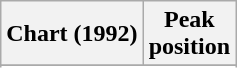<table class="wikitable sortable plainrowheaders" style="text-align:center">
<tr>
<th scope="col">Chart (1992)</th>
<th scope="col">Peak<br> position</th>
</tr>
<tr>
</tr>
<tr>
</tr>
</table>
